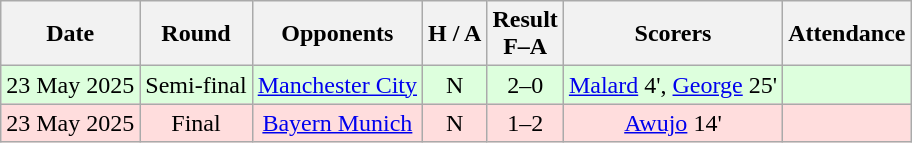<table class="wikitable" style="text-align:center">
<tr>
<th>Date</th>
<th>Round</th>
<th>Opponents</th>
<th>H / A</th>
<th>Result<br>F–A</th>
<th>Scorers</th>
<th>Attendance</th>
</tr>
<tr bgcolor=#ddffdd>
<td>23 May 2025</td>
<td>Semi-final</td>
<td><a href='#'>Manchester City</a></td>
<td>N</td>
<td>2–0</td>
<td><a href='#'>Malard</a> 4', <a href='#'>George</a> 25'</td>
<td></td>
</tr>
<tr bgcolor=#ffdddd>
<td>23 May 2025</td>
<td>Final</td>
<td><a href='#'>Bayern Munich</a></td>
<td>N</td>
<td>1–2</td>
<td><a href='#'>Awujo</a> 14'</td>
<td></td>
</tr>
</table>
